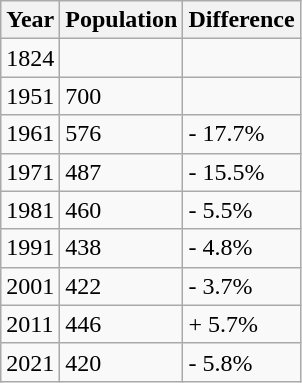<table class=wikitable>
<tr>
<th>Year</th>
<th>Population</th>
<th>Difference</th>
</tr>
<tr>
<td>1824</td>
<td></td>
<td></td>
</tr>
<tr>
<td>1951</td>
<td>700</td>
<td></td>
</tr>
<tr>
<td>1961</td>
<td>576</td>
<td>- 17.7%</td>
</tr>
<tr>
<td>1971</td>
<td>487</td>
<td>- 15.5%</td>
</tr>
<tr>
<td>1981</td>
<td>460</td>
<td>- 5.5%</td>
</tr>
<tr>
<td>1991</td>
<td>438</td>
<td>- 4.8%</td>
</tr>
<tr>
<td>2001</td>
<td>422</td>
<td>- 3.7%</td>
</tr>
<tr>
<td>2011</td>
<td>446</td>
<td>+ 5.7%</td>
</tr>
<tr>
<td>2021</td>
<td>420</td>
<td>- 5.8%</td>
</tr>
</table>
